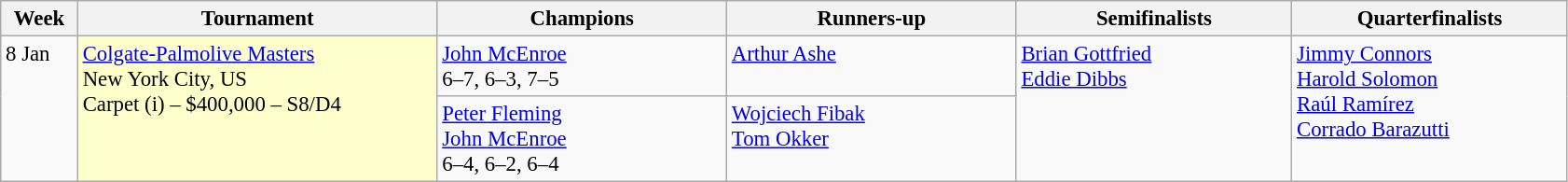<table class=wikitable style=font-size:95%>
<tr>
<th style="width:48px;">Week</th>
<th style="width:250px;">Tournament</th>
<th style="width:200px;">Champions</th>
<th style="width:200px;">Runners-up</th>
<th style="width:190px;">Semifinalists</th>
<th style="width:190px;">Quarterfinalists</th>
</tr>
<tr valign=top>
<td rowspan=2>8 Jan</td>
<td rowspan=2 style="background:#ffffcc;"><a href='#'>Colgate-Palmolive Masters</a><br>New York City, US <br> Carpet (i) – $400,000 – S8/D4</td>
<td> <a href='#'>John McEnroe</a> <br> 6–7, 6–3, 7–5</td>
<td> <a href='#'>Arthur Ashe</a></td>
<td rowspan=2> <a href='#'>Brian Gottfried</a><br> <a href='#'>Eddie Dibbs</a></td>
<td rowspan=2> <a href='#'>Jimmy Connors</a> <br> <a href='#'>Harold Solomon</a> <br> <a href='#'>Raúl Ramírez</a><br> <a href='#'>Corrado Barazutti</a></td>
</tr>
<tr valign=top>
<td> <a href='#'>Peter Fleming</a> <br>  <a href='#'>John McEnroe</a><br>6–4, 6–2, 6–4</td>
<td> <a href='#'>Wojciech Fibak</a> <br>  <a href='#'>Tom Okker</a></td>
</tr>
</table>
